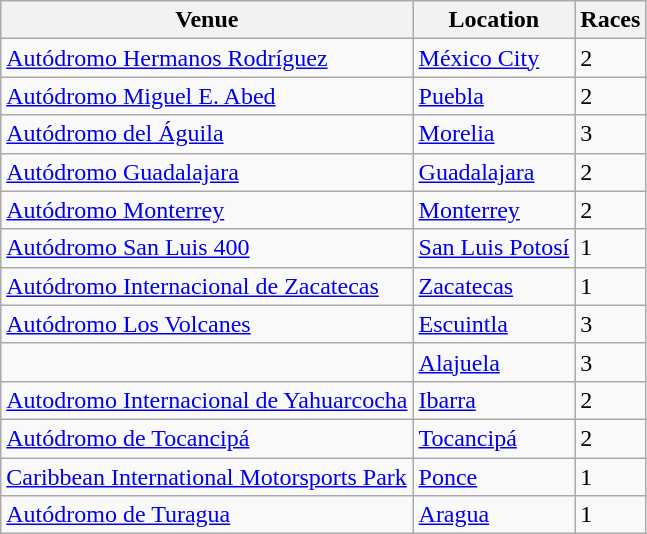<table class="wikitable">
<tr>
<th>Venue</th>
<th>Location</th>
<th>Races</th>
</tr>
<tr>
<td><a href='#'>Autódromo Hermanos Rodríguez</a></td>
<td> <a href='#'>México City</a></td>
<td>2</td>
</tr>
<tr>
<td><a href='#'>Autódromo Miguel E. Abed</a></td>
<td> <a href='#'>Puebla</a></td>
<td>2</td>
</tr>
<tr>
<td><a href='#'>Autódromo del Águila</a></td>
<td> <a href='#'>Morelia</a></td>
<td>3</td>
</tr>
<tr>
<td><a href='#'>Autódromo Guadalajara</a></td>
<td> <a href='#'>Guadalajara</a></td>
<td>2</td>
</tr>
<tr>
<td><a href='#'>Autódromo Monterrey</a></td>
<td> <a href='#'>Monterrey</a></td>
<td>2</td>
</tr>
<tr>
<td><a href='#'>Autódromo San Luis 400</a></td>
<td> <a href='#'>San Luis Potosí</a></td>
<td>1</td>
</tr>
<tr>
<td><a href='#'>Autódromo Internacional de Zacatecas</a></td>
<td> <a href='#'>Zacatecas</a></td>
<td>1</td>
</tr>
<tr>
<td><a href='#'>Autódromo Los Volcanes</a></td>
<td> <a href='#'>Escuintla</a></td>
<td>3</td>
</tr>
<tr>
<td></td>
<td> <a href='#'>Alajuela</a></td>
<td>3</td>
</tr>
<tr>
<td><a href='#'>Autodromo Internacional de Yahuarcocha</a></td>
<td> <a href='#'>Ibarra</a></td>
<td>2</td>
</tr>
<tr>
<td><a href='#'>Autódromo de Tocancipá</a></td>
<td> <a href='#'>Tocancipá</a></td>
<td>2</td>
</tr>
<tr>
<td><a href='#'>Caribbean International Motorsports Park</a></td>
<td> <a href='#'>Ponce</a></td>
<td>1</td>
</tr>
<tr>
<td><a href='#'>Autódromo de Turagua</a></td>
<td> <a href='#'>Aragua</a></td>
<td>1</td>
</tr>
</table>
